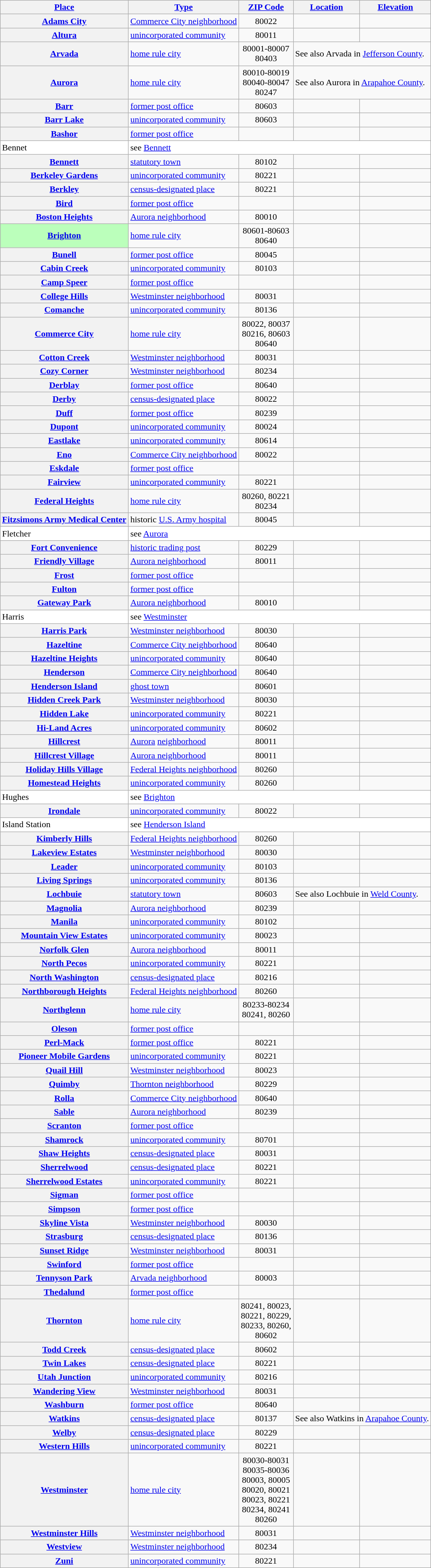<table class="wikitable sortable  plainrowheaders" style="margin:auto;">
<tr>
<th scope=col><a href='#'>Place</a></th>
<th scope=col><a href='#'>Type</a></th>
<th scope=col><a href='#'>ZIP Code</a></th>
<th scope=col><a href='#'>Location</a></th>
<th scope=col><a href='#'>Elevation</a></th>
</tr>
<tr>
<th scope=row><a href='#'>Adams City</a></th>
<td><a href='#'>Commerce City neighborhood</a></td>
<td align=center>80022</td>
<td></td>
<td align=right></td>
</tr>
<tr>
<th scope=row><a href='#'>Altura</a></th>
<td><a href='#'>unincorporated community</a></td>
<td align=center>80011</td>
<td></td>
<td></td>
</tr>
<tr>
<th scope=row><a href='#'>Arvada</a></th>
<td><a href='#'>home rule city</a></td>
<td align=center>80001-80007<br>80403</td>
<td colspan=2>See also Arvada in <a href='#'>Jefferson County</a>.</td>
</tr>
<tr>
<th scope=row><a href='#'>Aurora</a></th>
<td><a href='#'>home rule city</a></td>
<td align=center>80010-80019<br>80040-80047<br>80247</td>
<td colspan=2>See also Aurora in <a href='#'>Arapahoe County</a>.</td>
</tr>
<tr>
<th scope=row><a href='#'>Barr</a></th>
<td><a href='#'>former post office</a></td>
<td align=center>80603</td>
<td></td>
<td></td>
</tr>
<tr>
<th scope=row><a href='#'>Barr Lake</a></th>
<td><a href='#'>unincorporated community</a></td>
<td align=center>80603</td>
<td></td>
<td align=right></td>
</tr>
<tr>
<th scope=row><a href='#'>Bashor</a></th>
<td><a href='#'>former post office</a></td>
<td align=center></td>
<td></td>
<td></td>
</tr>
<tr bgcolor=white>
<td>Bennet</td>
<td colspan=4>see <a href='#'>Bennett</a></td>
</tr>
<tr>
<th scope=row><a href='#'>Bennett</a></th>
<td><a href='#'>statutory town</a></td>
<td align=center>80102</td>
<td></td>
<td align=right></td>
</tr>
<tr>
<th scope=row><a href='#'>Berkeley Gardens</a></th>
<td><a href='#'>unincorporated community</a></td>
<td align=center>80221</td>
<td></td>
<td align=right></td>
</tr>
<tr>
<th scope=row><a href='#'>Berkley</a></th>
<td><a href='#'>census-designated place</a></td>
<td align=center>80221</td>
<td></td>
<td align=right></td>
</tr>
<tr>
<th scope=row><a href='#'>Bird</a></th>
<td><a href='#'>former post office</a></td>
<td align=center></td>
<td></td>
<td></td>
</tr>
<tr>
<th scope=row><a href='#'>Boston Heights</a></th>
<td><a href='#'>Aurora neighborhood</a></td>
<td align=center>80010</td>
<td></td>
<td align=right></td>
</tr>
<tr>
<th scope=row style="background:#BBFFBB;"><a href='#'>Brighton</a></th>
<td><a href='#'>home rule city</a></td>
<td align=center>80601-80603<br>80640</td>
<td></td>
<td align=right></td>
</tr>
<tr>
<th scope=row><a href='#'>Bunell</a></th>
<td><a href='#'>former post office</a></td>
<td align=center>80045</td>
<td></td>
<td></td>
</tr>
<tr>
<th scope=row><a href='#'>Cabin Creek</a></th>
<td><a href='#'>unincorporated community</a></td>
<td align=center>80103</td>
<td></td>
<td align=right></td>
</tr>
<tr>
<th scope=row><a href='#'>Camp Speer</a></th>
<td><a href='#'>former post office</a></td>
<td align=center></td>
<td></td>
<td></td>
</tr>
<tr>
<th scope=row><a href='#'>College Hills</a></th>
<td><a href='#'>Westminster neighborhood</a></td>
<td align=center>80031</td>
<td></td>
<td align=right></td>
</tr>
<tr>
<th scope=row><a href='#'>Comanche</a></th>
<td><a href='#'>unincorporated community</a></td>
<td align=center>80136</td>
<td></td>
<td align=right></td>
</tr>
<tr>
<th scope=row><a href='#'>Commerce City</a></th>
<td><a href='#'>home rule city</a></td>
<td align=center>80022, 80037<br>80216, 80603<br>80640</td>
<td></td>
<td align=right></td>
</tr>
<tr>
<th scope=row><a href='#'>Cotton Creek</a></th>
<td><a href='#'>Westminster neighborhood</a></td>
<td align=center>80031</td>
<td></td>
<td align=right></td>
</tr>
<tr>
<th scope=row><a href='#'>Cozy Corner</a></th>
<td><a href='#'>Westminster neighborhood</a></td>
<td align=center>80234</td>
<td></td>
<td align=right></td>
</tr>
<tr>
<th scope=row><a href='#'>Derblay</a></th>
<td><a href='#'>former post office</a></td>
<td align=center>80640</td>
<td></td>
<td></td>
</tr>
<tr>
<th scope=row><a href='#'>Derby</a></th>
<td><a href='#'>census-designated place</a></td>
<td align=center>80022</td>
<td></td>
<td align=right></td>
</tr>
<tr>
<th scope=row><a href='#'>Duff</a></th>
<td><a href='#'>former post office</a></td>
<td align=center>80239</td>
<td></td>
<td></td>
</tr>
<tr>
<th scope=row><a href='#'>Dupont</a></th>
<td><a href='#'>unincorporated community</a></td>
<td align=center>80024</td>
<td></td>
<td align=right></td>
</tr>
<tr>
<th scope=row><a href='#'>Eastlake</a></th>
<td><a href='#'>unincorporated community</a></td>
<td align=center>80614</td>
<td></td>
<td align=right></td>
</tr>
<tr>
<th scope=row><a href='#'>Eno</a></th>
<td><a href='#'>Commerce City neighborhood</a></td>
<td align=center>80022</td>
<td></td>
<td align=right></td>
</tr>
<tr>
<th scope=row><a href='#'>Eskdale</a></th>
<td><a href='#'>former post office</a></td>
<td align=center></td>
<td></td>
<td></td>
</tr>
<tr>
<th scope=row><a href='#'>Fairview</a></th>
<td><a href='#'>unincorporated community</a></td>
<td align=center>80221</td>
<td></td>
<td align=right></td>
</tr>
<tr>
<th scope=row><a href='#'>Federal Heights</a></th>
<td><a href='#'>home rule city</a></td>
<td align=center>80260, 80221<br>80234</td>
<td></td>
<td align=right></td>
</tr>
<tr>
<th scope=row><a href='#'>Fitzsimons Army Medical Center</a></th>
<td>historic <a href='#'>U.S. Army hospital</a></td>
<td align=center>80045</td>
<td></td>
<td></td>
</tr>
<tr bgcolor=white>
<td>Fletcher</td>
<td colspan=4>see <a href='#'>Aurora</a></td>
</tr>
<tr>
<th scope=row><a href='#'>Fort Convenience</a></th>
<td><a href='#'>historic trading post</a></td>
<td align=center>80229</td>
<td></td>
<td></td>
</tr>
<tr>
<th scope=row><a href='#'>Friendly Village</a></th>
<td><a href='#'>Aurora neighborhood</a></td>
<td align=center>80011</td>
<td></td>
<td align=right></td>
</tr>
<tr>
<th scope=row><a href='#'>Frost</a></th>
<td><a href='#'>former post office</a></td>
<td align=center></td>
<td></td>
<td></td>
</tr>
<tr>
<th scope=row><a href='#'>Fulton</a></th>
<td><a href='#'>former post office</a></td>
<td align=center></td>
<td></td>
<td></td>
</tr>
<tr>
<th scope=row><a href='#'>Gateway Park</a></th>
<td><a href='#'>Aurora neighborhood</a></td>
<td align=center>80010</td>
<td></td>
<td align=right></td>
</tr>
<tr bgcolor=white>
<td>Harris</td>
<td colspan=4>see <a href='#'>Westminster</a></td>
</tr>
<tr>
<th scope=row><a href='#'>Harris Park</a></th>
<td><a href='#'>Westminster neighborhood</a></td>
<td align=center>80030</td>
<td></td>
<td align=right></td>
</tr>
<tr>
<th scope=row><a href='#'>Hazeltine</a></th>
<td><a href='#'>Commerce City neighborhood</a></td>
<td align=center>80640</td>
<td></td>
<td align=right></td>
</tr>
<tr>
<th scope=row><a href='#'>Hazeltine Heights</a></th>
<td><a href='#'>unincorporated community</a></td>
<td align=center>80640</td>
<td></td>
<td align=right></td>
</tr>
<tr>
<th scope=row><a href='#'>Henderson</a></th>
<td><a href='#'>Commerce City neighborhood</a></td>
<td align=center>80640</td>
<td></td>
<td align=right></td>
</tr>
<tr>
<th scope=row><a href='#'>Henderson Island</a></th>
<td><a href='#'>ghost town</a></td>
<td align=center>80601</td>
<td></td>
<td align=right></td>
</tr>
<tr>
<th scope=row><a href='#'>Hidden Creek Park</a></th>
<td><a href='#'>Westminster neighborhood</a></td>
<td align=center>80030</td>
<td></td>
<td align=right></td>
</tr>
<tr>
<th scope=row><a href='#'>Hidden Lake</a></th>
<td><a href='#'>unincorporated community</a></td>
<td align=center>80221</td>
<td></td>
<td align=right></td>
</tr>
<tr>
<th scope=row><a href='#'>Hi-Land Acres</a></th>
<td><a href='#'>unincorporated community</a></td>
<td align=center>80602</td>
<td></td>
<td align=right></td>
</tr>
<tr>
<th scope=row><a href='#'>Hillcrest</a></th>
<td><a href='#'>Aurora</a> <a href='#'>neighborhood</a></td>
<td align=center>80011</td>
<td></td>
<td></td>
</tr>
<tr>
<th scope=row><a href='#'>Hillcrest Village</a></th>
<td><a href='#'>Aurora neighborhood</a></td>
<td align=center>80011</td>
<td></td>
<td align=right></td>
</tr>
<tr>
<th scope=row><a href='#'>Holiday Hills Village</a></th>
<td><a href='#'>Federal Heights neighborhood</a></td>
<td align=center>80260</td>
<td></td>
<td align=right></td>
</tr>
<tr>
<th scope=row><a href='#'>Homestead Heights</a></th>
<td><a href='#'>unincorporated community</a></td>
<td align=center>80260</td>
<td></td>
<td align=right></td>
</tr>
<tr bgcolor=white>
<td>Hughes</td>
<td colspan=4>see <a href='#'>Brighton</a></td>
</tr>
<tr>
<th scope=row><a href='#'>Irondale</a></th>
<td><a href='#'>unincorporated community</a></td>
<td align=center>80022</td>
<td></td>
<td align=right></td>
</tr>
<tr bgcolor=white>
<td>Island Station</td>
<td colspan=4>see <a href='#'>Henderson Island</a></td>
</tr>
<tr>
<th scope=row><a href='#'>Kimberly Hills</a></th>
<td><a href='#'>Federal Heights neighborhood</a></td>
<td align=center>80260</td>
<td></td>
<td align=right></td>
</tr>
<tr>
<th scope=row><a href='#'>Lakeview Estates</a></th>
<td><a href='#'>Westminster neighborhood</a></td>
<td align=center>80030</td>
<td></td>
<td align=right></td>
</tr>
<tr>
<th scope=row><a href='#'>Leader</a></th>
<td><a href='#'>unincorporated community</a></td>
<td align=center>80103</td>
<td></td>
<td align=right></td>
</tr>
<tr>
<th scope=row><a href='#'>Living Springs</a></th>
<td><a href='#'>unincorporated community</a></td>
<td align=center>80136</td>
<td></td>
<td align=right></td>
</tr>
<tr>
<th scope=row><a href='#'>Lochbuie</a></th>
<td><a href='#'>statutory town</a></td>
<td align=center>80603</td>
<td colspan=2>See also Lochbuie in <a href='#'>Weld County</a>.</td>
</tr>
<tr>
<th scope=row><a href='#'>Magnolia</a></th>
<td><a href='#'>Aurora neighborhood</a></td>
<td align=center>80239</td>
<td></td>
<td align=right></td>
</tr>
<tr>
<th scope=row><a href='#'>Manila</a></th>
<td><a href='#'>unincorporated community</a></td>
<td align=center>80102</td>
<td></td>
<td align=right></td>
</tr>
<tr>
<th scope=row><a href='#'>Mountain View Estates</a></th>
<td><a href='#'>unincorporated community</a></td>
<td align=center>80023</td>
<td></td>
<td align=right></td>
</tr>
<tr>
<th scope=row><a href='#'>Norfolk Glen</a></th>
<td><a href='#'>Aurora neighborhood</a></td>
<td align=center>80011</td>
<td></td>
<td align=right></td>
</tr>
<tr>
<th scope=row><a href='#'>North Pecos</a></th>
<td><a href='#'>unincorporated community</a></td>
<td align=center>80221</td>
<td></td>
<td></td>
</tr>
<tr>
<th scope=row><a href='#'>North Washington</a></th>
<td><a href='#'>census-designated place</a></td>
<td align=center>80216</td>
<td></td>
<td align=right></td>
</tr>
<tr>
<th scope=row><a href='#'>Northborough Heights</a></th>
<td><a href='#'>Federal Heights neighborhood</a></td>
<td align=center>80260</td>
<td></td>
<td align=right></td>
</tr>
<tr>
<th scope=row><a href='#'>Northglenn</a></th>
<td><a href='#'>home rule city</a></td>
<td align=center>80233-80234<br>80241, 80260</td>
<td></td>
<td align=right></td>
</tr>
<tr>
<th scope=row><a href='#'>Oleson</a></th>
<td><a href='#'>former post office</a></td>
<td align=center></td>
<td></td>
<td></td>
</tr>
<tr>
<th scope=row><a href='#'>Perl-Mack</a></th>
<td><a href='#'>former post office</a></td>
<td align=center>80221</td>
<td></td>
<td></td>
</tr>
<tr>
<th scope=row><a href='#'>Pioneer Mobile Gardens</a></th>
<td><a href='#'>unincorporated community</a></td>
<td align=center>80221</td>
<td></td>
<td></td>
</tr>
<tr>
<th scope=row><a href='#'>Quail Hill</a></th>
<td><a href='#'>Westminster neighborhood</a></td>
<td align=center>80023</td>
<td></td>
<td align=right></td>
</tr>
<tr>
<th scope=row><a href='#'>Quimby</a></th>
<td><a href='#'>Thornton neighborhood</a></td>
<td align=center>80229</td>
<td></td>
<td align=right></td>
</tr>
<tr>
<th scope=row><a href='#'>Rolla</a></th>
<td><a href='#'>Commerce City neighborhood</a></td>
<td align=center>80640</td>
<td></td>
<td align=right></td>
</tr>
<tr>
<th scope=row><a href='#'>Sable</a></th>
<td><a href='#'>Aurora neighborhood</a></td>
<td align=center>80239</td>
<td></td>
<td align=right></td>
</tr>
<tr>
<th scope=row><a href='#'>Scranton</a></th>
<td><a href='#'>former post office</a></td>
<td align=center></td>
<td></td>
<td></td>
</tr>
<tr>
<th scope=row><a href='#'>Shamrock</a></th>
<td><a href='#'>unincorporated community</a></td>
<td align=center>80701</td>
<td></td>
<td align=right></td>
</tr>
<tr>
<th scope=row><a href='#'>Shaw Heights</a></th>
<td><a href='#'>census-designated place</a></td>
<td align=center>80031</td>
<td></td>
<td align=right></td>
</tr>
<tr>
<th scope=row><a href='#'>Sherrelwood</a></th>
<td><a href='#'>census-designated place</a></td>
<td align=center>80221</td>
<td></td>
<td align=right></td>
</tr>
<tr>
<th scope=row><a href='#'>Sherrelwood Estates</a></th>
<td><a href='#'>unincorporated community</a></td>
<td align=center>80221</td>
<td></td>
<td align=right></td>
</tr>
<tr>
<th scope=row><a href='#'>Sigman</a></th>
<td><a href='#'>former post office</a></td>
<td align=center></td>
<td></td>
<td></td>
</tr>
<tr>
<th scope=row><a href='#'>Simpson</a></th>
<td><a href='#'>former post office</a></td>
<td align=center></td>
<td></td>
<td></td>
</tr>
<tr>
<th scope=row><a href='#'>Skyline Vista</a></th>
<td><a href='#'>Westminster neighborhood</a></td>
<td align=center>80030</td>
<td></td>
<td align=right></td>
</tr>
<tr>
<th scope=row><a href='#'>Strasburg</a></th>
<td><a href='#'>census-designated place</a></td>
<td align=center>80136</td>
<td></td>
<td align=right></td>
</tr>
<tr>
<th scope=row><a href='#'>Sunset Ridge</a></th>
<td><a href='#'>Westminster neighborhood</a></td>
<td align=center>80031</td>
<td></td>
<td align=right></td>
</tr>
<tr>
<th scope=row><a href='#'>Swinford</a></th>
<td><a href='#'>former post office</a></td>
<td align=center></td>
<td></td>
<td></td>
</tr>
<tr>
<th scope=row><a href='#'>Tennyson Park</a></th>
<td><a href='#'>Arvada neighborhood</a></td>
<td align=center>80003</td>
<td></td>
<td align=right></td>
</tr>
<tr>
<th scope=row><a href='#'>Thedalund</a></th>
<td><a href='#'>former post office</a></td>
<td align=center></td>
<td></td>
<td></td>
</tr>
<tr>
<th scope=row><a href='#'>Thornton</a></th>
<td><a href='#'>home rule city</a></td>
<td align=center>80241, 80023,<br>80221, 80229,<br>80233, 80260,<br>80602</td>
<td></td>
<td align=right></td>
</tr>
<tr>
<th scope=row><a href='#'>Todd Creek</a></th>
<td><a href='#'>census-designated place</a></td>
<td align=center>80602</td>
<td></td>
<td align=right></td>
</tr>
<tr>
<th scope=row><a href='#'>Twin Lakes</a></th>
<td><a href='#'>census-designated place</a></td>
<td align=center>80221</td>
<td></td>
<td align=right></td>
</tr>
<tr>
<th scope=row><a href='#'>Utah Junction</a></th>
<td><a href='#'>unincorporated community</a></td>
<td align=center>80216</td>
<td></td>
<td align=right></td>
</tr>
<tr>
<th scope=row><a href='#'>Wandering View</a></th>
<td><a href='#'>Westminster neighborhood</a></td>
<td align=center>80031</td>
<td></td>
<td align=right></td>
</tr>
<tr>
<th scope=row><a href='#'>Washburn</a></th>
<td><a href='#'>former post office</a></td>
<td align=center>80640</td>
<td></td>
<td></td>
</tr>
<tr>
<th scope=row><a href='#'>Watkins</a></th>
<td><a href='#'>census-designated place</a></td>
<td align=center>80137</td>
<td colspan=2>See also Watkins in <a href='#'>Arapahoe County</a>.</td>
</tr>
<tr>
<th scope=row><a href='#'>Welby</a></th>
<td><a href='#'>census-designated place</a></td>
<td align=center>80229</td>
<td></td>
<td align=right></td>
</tr>
<tr>
<th scope=row><a href='#'>Western Hills</a></th>
<td><a href='#'>unincorporated community</a></td>
<td align=center>80221</td>
<td></td>
<td align=right></td>
</tr>
<tr>
<th scope=row><a href='#'>Westminster</a></th>
<td><a href='#'>home rule city</a></td>
<td align=center>80030-80031<br>80035-80036<br>80003, 80005<br>80020, 80021<br>80023, 80221<br>80234, 80241<br>80260</td>
<td></td>
<td align=right></td>
</tr>
<tr>
<th scope=row><a href='#'>Westminster Hills</a></th>
<td><a href='#'>Westminster neighborhood</a></td>
<td align=center>80031</td>
<td></td>
<td align=right></td>
</tr>
<tr>
<th scope=row><a href='#'>Westview</a></th>
<td><a href='#'>Westminster neighborhood</a></td>
<td align=center>80234</td>
<td></td>
<td align=right></td>
</tr>
<tr>
<th scope=row><a href='#'>Zuni</a></th>
<td><a href='#'>unincorporated community</a></td>
<td align=center>80221</td>
<td></td>
<td align=right></td>
</tr>
</table>
